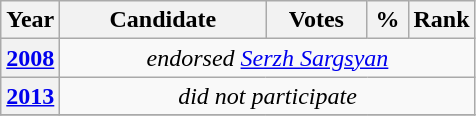<table class="wikitable">
<tr>
<th style="width: 20px">Year</th>
<th style="width: 130px">Candidate</th>
<th style="width: 60px">Votes</th>
<th style="width: 20px">%</th>
<th style="width: 20px">Rank</th>
</tr>
<tr>
<th><a href='#'>2008</a></th>
<td colspan=4 style="text-align:center;"><em>endorsed <a href='#'>Serzh Sargsyan</a></em></td>
</tr>
<tr>
<th><a href='#'>2013</a></th>
<td colspan=4 style="text-align:center;"><em>did not participate</em></td>
</tr>
<tr>
</tr>
</table>
